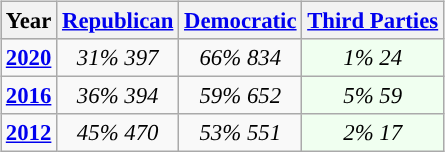<table class="wikitable" style="float:right; font-size:95%;">
<tr bgcolor=lightgrey>
<th>Year</th>
<th><a href='#'>Republican</a></th>
<th><a href='#'>Democratic</a></th>
<th><a href='#'>Third Parties</a></th>
</tr>
<tr>
<td style="text-align:center; "><strong><a href='#'>2020</a></strong></td>
<td style="text-align:center; "><em>31%</em> <em>397</em></td>
<td style="text-align:center; "><em>66%</em> <em>834</em></td>
<td style="text-align:center; background:honeyDew;"><em>1%</em> <em>24</em></td>
</tr>
<tr>
<td style="text-align:center; "><strong><a href='#'>2016</a></strong></td>
<td style="text-align:center; "><em>36%</em> <em>394</em></td>
<td style="text-align:center; "><em>59%</em> <em>652</em></td>
<td style="text-align:center; background:honeyDew;"><em>5%</em> <em>59</em></td>
</tr>
<tr>
<td style="text-align:center; "><strong><a href='#'>2012</a></strong></td>
<td style="text-align:center; "><em>45%</em> <em>470</em></td>
<td style="text-align:center; "><em>53%</em> <em>551</em></td>
<td style="text-align:center; background:honeyDew;"><em>2%</em> <em>17</em></td>
</tr>
</table>
